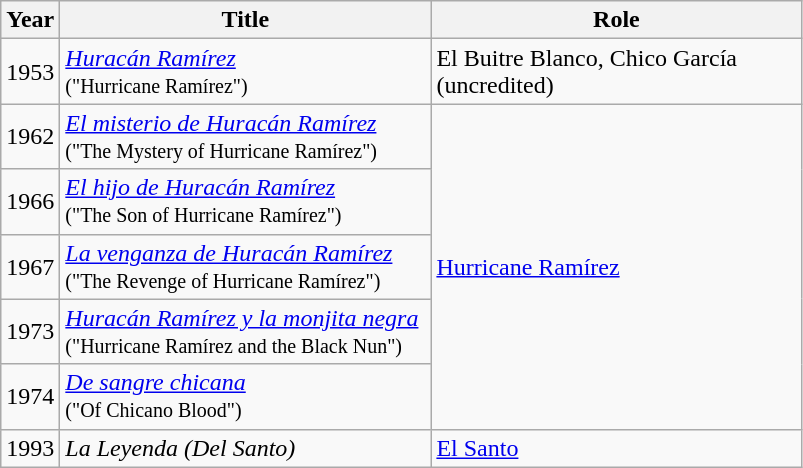<table class="wikitable plainrowheaders sortable">
<tr>
<th scope="col">Year</th>
<th scope="col" style="width: 15em;">Title</th>
<th scope="col" style="width: 15em;">Role</th>
</tr>
<tr>
<td>1953</td>
<td><em><a href='#'>Huracán Ramírez</a></em><br><small>("Hurricane Ramírez")</small></td>
<td>El Buitre Blanco, Chico García (uncredited)</td>
</tr>
<tr>
<td>1962</td>
<td><em><a href='#'>El misterio de Huracán Ramírez</a></em><br><small>("The Mystery of Hurricane Ramírez")</small></td>
<td rowspan=5><a href='#'>Hurricane Ramírez</a></td>
</tr>
<tr>
<td>1966</td>
<td><em><a href='#'>El hijo de Huracán Ramírez</a></em><br><small>("The Son of Hurricane Ramírez")</small></td>
</tr>
<tr>
<td>1967</td>
<td><em><a href='#'>La venganza de Huracán Ramírez</a></em><br><small>("The Revenge of Hurricane Ramírez")</small></td>
</tr>
<tr>
<td>1973</td>
<td><em><a href='#'>Huracán Ramírez y la monjita negra</a></em><br><small>("Hurricane Ramírez and the Black Nun")</small></td>
</tr>
<tr>
<td>1974</td>
<td><em><a href='#'>De sangre chicana</a></em><br><small>("Of Chicano Blood")</small></td>
</tr>
<tr>
<td>1993</td>
<td><em>La Leyenda (Del Santo)</em></td>
<td><a href='#'>El Santo</a></td>
</tr>
</table>
